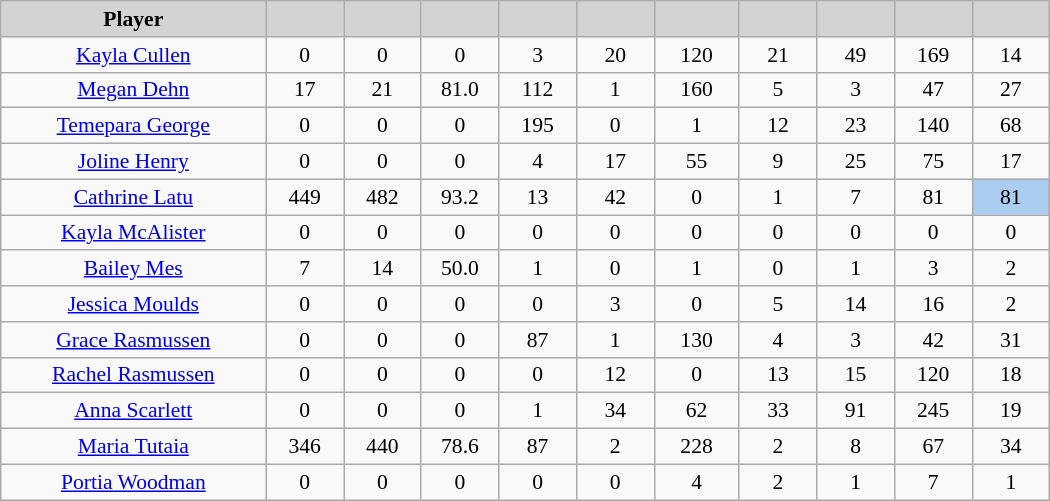<table class="wikitable sortable" style="text-align:center; font-size:90%">
<tr>
<th width=170px style=background:lightgrey>Player</th>
<th width=45px style=background:lightgrey></th>
<th width=45px style=background:lightgrey></th>
<th width=45px style=background:lightgrey></th>
<th width=45px style=background:lightgrey></th>
<th width=45px style=background:lightgrey></th>
<th width=50px style=background:lightgrey></th>
<th width=45px style=background:lightgrey></th>
<th width=45px style=background:lightgrey></th>
<th width=45px style=background:lightgrey></th>
<th width=45px style=background:lightgrey></th>
</tr>
<tr>
<td><a href='#'>Kayla Cullen</a></td>
<td>0</td>
<td>0</td>
<td>0</td>
<td>3</td>
<td>20</td>
<td>120</td>
<td>21</td>
<td>49</td>
<td>169</td>
<td>14</td>
</tr>
<tr>
<td><a href='#'>Megan Dehn</a></td>
<td>17</td>
<td>21</td>
<td>81.0</td>
<td>112</td>
<td>1</td>
<td>160</td>
<td>5</td>
<td>3</td>
<td>47</td>
<td>27</td>
</tr>
<tr>
<td><a href='#'>Temepara George</a></td>
<td>0</td>
<td>0</td>
<td>0</td>
<td>195</td>
<td>0</td>
<td>1</td>
<td>12</td>
<td>23</td>
<td>140</td>
<td>68</td>
</tr>
<tr>
<td><a href='#'>Joline Henry</a></td>
<td>0</td>
<td>0</td>
<td>0</td>
<td>4</td>
<td>17</td>
<td>55</td>
<td>9</td>
<td>25</td>
<td>75</td>
<td>17</td>
</tr>
<tr>
<td><a href='#'>Cathrine Latu</a></td>
<td>449</td>
<td>482</td>
<td>93.2</td>
<td>13</td>
<td>42</td>
<td>0</td>
<td>1</td>
<td>7</td>
<td>81</td>
<td bgcolor=#ABCDEF>81</td>
</tr>
<tr>
<td><a href='#'>Kayla McAlister</a></td>
<td>0</td>
<td>0</td>
<td>0</td>
<td>0</td>
<td>0</td>
<td>0</td>
<td>0</td>
<td>0</td>
<td>0</td>
<td>0</td>
</tr>
<tr>
<td><a href='#'>Bailey Mes</a></td>
<td>7</td>
<td>14</td>
<td>50.0</td>
<td>1</td>
<td>0</td>
<td>1</td>
<td>0</td>
<td>1</td>
<td>3</td>
<td>2</td>
</tr>
<tr>
<td><a href='#'>Jessica Moulds</a></td>
<td>0</td>
<td>0</td>
<td>0</td>
<td>0</td>
<td>3</td>
<td>0</td>
<td>5</td>
<td>14</td>
<td>16</td>
<td>2</td>
</tr>
<tr>
<td><a href='#'>Grace Rasmussen</a></td>
<td>0</td>
<td>0</td>
<td>0</td>
<td>87</td>
<td>1</td>
<td>130</td>
<td>4</td>
<td>3</td>
<td>42</td>
<td>31</td>
</tr>
<tr>
<td><a href='#'>Rachel Rasmussen</a></td>
<td>0</td>
<td>0</td>
<td>0</td>
<td>0</td>
<td>12</td>
<td>0</td>
<td>13</td>
<td>15</td>
<td>120</td>
<td>18</td>
</tr>
<tr>
<td><a href='#'>Anna Scarlett</a></td>
<td>0</td>
<td>0</td>
<td>0</td>
<td>1</td>
<td>34</td>
<td>62</td>
<td>33</td>
<td>91</td>
<td>245</td>
<td>19</td>
</tr>
<tr>
<td><a href='#'>Maria Tutaia</a></td>
<td>346</td>
<td>440</td>
<td>78.6</td>
<td>87</td>
<td>2</td>
<td>228</td>
<td>2</td>
<td>8</td>
<td>67</td>
<td>34</td>
</tr>
<tr>
<td><a href='#'>Portia Woodman</a></td>
<td>0</td>
<td>0</td>
<td>0</td>
<td>0</td>
<td>0</td>
<td>4</td>
<td>2</td>
<td>1</td>
<td>7</td>
<td>1</td>
</tr>
</table>
